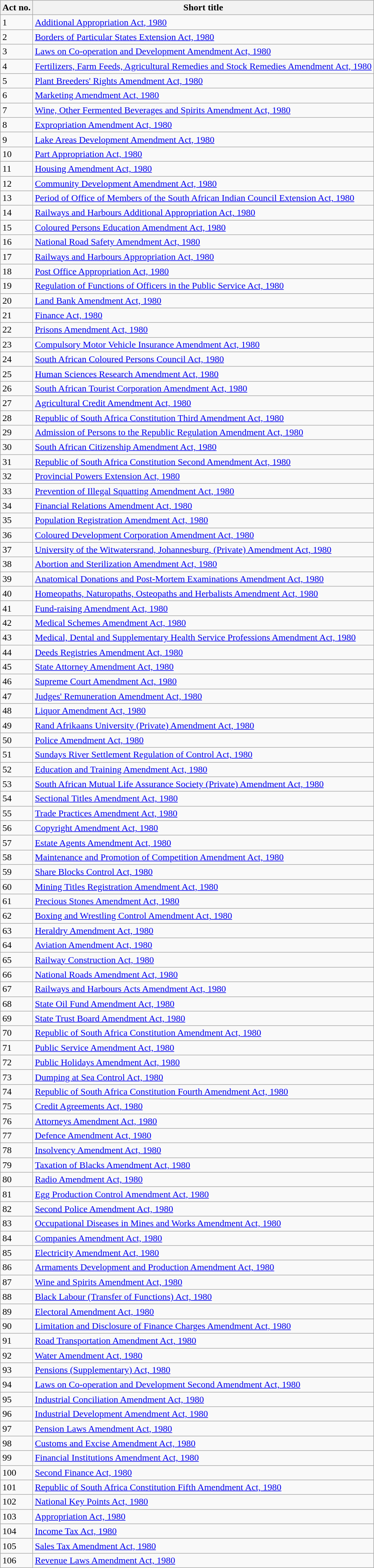<table class="wikitable sortable">
<tr>
<th>Act no.</th>
<th>Short title</th>
</tr>
<tr>
<td>1</td>
<td><a href='#'>Additional Appropriation Act, 1980</a></td>
</tr>
<tr>
<td>2</td>
<td><a href='#'>Borders of Particular States Extension Act, 1980</a></td>
</tr>
<tr>
<td>3</td>
<td><a href='#'>Laws on Co-operation and Development Amendment Act, 1980</a></td>
</tr>
<tr>
<td>4</td>
<td><a href='#'>Fertilizers, Farm Feeds, Agricultural Remedies and Stock Remedies Amendment Act, 1980</a></td>
</tr>
<tr>
<td>5</td>
<td><a href='#'>Plant Breeders' Rights Amendment Act, 1980</a></td>
</tr>
<tr>
<td>6</td>
<td><a href='#'>Marketing Amendment Act, 1980</a></td>
</tr>
<tr>
<td>7</td>
<td><a href='#'>Wine, Other Fermented Beverages and Spirits Amendment Act, 1980</a></td>
</tr>
<tr>
<td>8</td>
<td><a href='#'>Expropriation Amendment Act, 1980</a></td>
</tr>
<tr>
<td>9</td>
<td><a href='#'>Lake Areas Development Amendment Act, 1980</a></td>
</tr>
<tr>
<td>10</td>
<td><a href='#'>Part Appropriation Act, 1980</a></td>
</tr>
<tr>
<td>11</td>
<td><a href='#'>Housing Amendment Act, 1980</a></td>
</tr>
<tr>
<td>12</td>
<td><a href='#'>Community Development Amendment Act, 1980</a></td>
</tr>
<tr>
<td>13</td>
<td><a href='#'>Period of Office of Members of the South African Indian Council Extension Act, 1980</a></td>
</tr>
<tr>
<td>14</td>
<td><a href='#'>Railways and Harbours Additional Appropriation Act, 1980</a></td>
</tr>
<tr>
<td>15</td>
<td><a href='#'>Coloured Persons Education Amendment Act, 1980</a></td>
</tr>
<tr>
<td>16</td>
<td><a href='#'>National Road Safety Amendment Act, 1980</a></td>
</tr>
<tr>
<td>17</td>
<td><a href='#'>Railways and Harbours Appropriation Act, 1980</a></td>
</tr>
<tr>
<td>18</td>
<td><a href='#'>Post Office Appropriation Act, 1980</a></td>
</tr>
<tr>
<td>19</td>
<td><a href='#'>Regulation of Functions of Officers in the Public Service Act, 1980</a></td>
</tr>
<tr>
<td>20</td>
<td><a href='#'>Land Bank Amendment Act, 1980</a></td>
</tr>
<tr>
<td>21</td>
<td><a href='#'>Finance Act, 1980</a></td>
</tr>
<tr>
<td>22</td>
<td><a href='#'>Prisons Amendment Act, 1980</a></td>
</tr>
<tr>
<td>23</td>
<td><a href='#'>Compulsory Motor Vehicle Insurance Amendment Act, 1980</a></td>
</tr>
<tr>
<td>24</td>
<td><a href='#'>South African Coloured Persons Council Act, 1980</a></td>
</tr>
<tr>
<td>25</td>
<td><a href='#'>Human Sciences Research Amendment Act, 1980</a></td>
</tr>
<tr>
<td>26</td>
<td><a href='#'>South African Tourist Corporation Amendment Act, 1980</a></td>
</tr>
<tr>
<td>27</td>
<td><a href='#'>Agricultural Credit Amendment Act, 1980</a></td>
</tr>
<tr>
<td>28</td>
<td><a href='#'>Republic of South Africa Constitution Third Amendment Act, 1980</a></td>
</tr>
<tr>
<td>29</td>
<td><a href='#'>Admission of Persons to the Republic Regulation Amendment Act, 1980</a></td>
</tr>
<tr>
<td>30</td>
<td><a href='#'>South African Citizenship Amendment Act, 1980</a></td>
</tr>
<tr>
<td>31</td>
<td><a href='#'>Republic of South Africa Constitution Second Amendment Act, 1980</a></td>
</tr>
<tr>
<td>32</td>
<td><a href='#'>Provincial Powers Extension Act, 1980</a></td>
</tr>
<tr>
<td>33</td>
<td><a href='#'>Prevention of Illegal Squatting Amendment Act, 1980</a></td>
</tr>
<tr>
<td>34</td>
<td><a href='#'>Financial Relations Amendment Act, 1980</a></td>
</tr>
<tr>
<td>35</td>
<td><a href='#'>Population Registration Amendment Act, 1980</a></td>
</tr>
<tr>
<td>36</td>
<td><a href='#'>Coloured Development Corporation Amendment Act, 1980</a></td>
</tr>
<tr>
<td>37</td>
<td><a href='#'>University of the Witwatersrand, Johannesburg, (Private) Amendment Act, 1980</a></td>
</tr>
<tr>
<td>38</td>
<td><a href='#'>Abortion and Sterilization Amendment Act, 1980</a></td>
</tr>
<tr>
<td>39</td>
<td><a href='#'>Anatomical Donations and Post-Mortem Examinations Amendment Act, 1980</a></td>
</tr>
<tr>
<td>40</td>
<td><a href='#'>Homeopaths, Naturopaths, Osteopaths and Herbalists Amendment Act, 1980</a></td>
</tr>
<tr>
<td>41</td>
<td><a href='#'>Fund-raising Amendment Act, 1980</a></td>
</tr>
<tr>
<td>42</td>
<td><a href='#'>Medical Schemes Amendment Act, 1980</a></td>
</tr>
<tr>
<td>43</td>
<td><a href='#'>Medical, Dental and Supplementary Health Service Professions Amendment Act, 1980</a></td>
</tr>
<tr>
<td>44</td>
<td><a href='#'>Deeds Registries Amendment Act, 1980</a></td>
</tr>
<tr>
<td>45</td>
<td><a href='#'>State Attorney Amendment Act, 1980</a></td>
</tr>
<tr>
<td>46</td>
<td><a href='#'>Supreme Court Amendment Act, 1980</a></td>
</tr>
<tr>
<td>47</td>
<td><a href='#'>Judges' Remuneration Amendment Act, 1980</a></td>
</tr>
<tr>
<td>48</td>
<td><a href='#'>Liquor Amendment Act, 1980</a></td>
</tr>
<tr>
<td>49</td>
<td><a href='#'>Rand Afrikaans University (Private) Amendment Act, 1980</a></td>
</tr>
<tr>
<td>50</td>
<td><a href='#'>Police Amendment Act, 1980</a></td>
</tr>
<tr>
<td>51</td>
<td><a href='#'>Sundays River Settlement Regulation of Control Act, 1980</a></td>
</tr>
<tr>
<td>52</td>
<td><a href='#'>Education and Training Amendment Act, 1980</a></td>
</tr>
<tr>
<td>53</td>
<td><a href='#'>South African Mutual Life Assurance Society (Private) Amendment Act, 1980</a></td>
</tr>
<tr>
<td>54</td>
<td><a href='#'>Sectional Titles Amendment Act, 1980</a></td>
</tr>
<tr>
<td>55</td>
<td><a href='#'>Trade Practices Amendment Act, 1980</a></td>
</tr>
<tr>
<td>56</td>
<td><a href='#'>Copyright Amendment Act, 1980</a></td>
</tr>
<tr>
<td>57</td>
<td><a href='#'>Estate Agents Amendment Act, 1980</a></td>
</tr>
<tr>
<td>58</td>
<td><a href='#'>Maintenance and Promotion of Competition Amendment Act, 1980</a></td>
</tr>
<tr>
<td>59</td>
<td><a href='#'>Share Blocks Control Act, 1980</a></td>
</tr>
<tr>
<td>60</td>
<td><a href='#'>Mining Titles Registration Amendment Act, 1980</a></td>
</tr>
<tr>
<td>61</td>
<td><a href='#'>Precious Stones Amendment Act, 1980</a></td>
</tr>
<tr>
<td>62</td>
<td><a href='#'>Boxing and Wrestling Control Amendment Act, 1980</a></td>
</tr>
<tr>
<td>63</td>
<td><a href='#'>Heraldry Amendment Act, 1980</a></td>
</tr>
<tr>
<td>64</td>
<td><a href='#'>Aviation Amendment Act, 1980</a></td>
</tr>
<tr>
<td>65</td>
<td><a href='#'>Railway Construction Act, 1980</a></td>
</tr>
<tr>
<td>66</td>
<td><a href='#'>National Roads Amendment Act, 1980</a></td>
</tr>
<tr>
<td>67</td>
<td><a href='#'>Railways and Harbours Acts Amendment Act, 1980</a></td>
</tr>
<tr>
<td>68</td>
<td><a href='#'>State Oil Fund Amendment Act, 1980</a></td>
</tr>
<tr>
<td>69</td>
<td><a href='#'>State Trust Board Amendment Act, 1980</a></td>
</tr>
<tr>
<td>70</td>
<td><a href='#'>Republic of South Africa Constitution Amendment Act, 1980</a></td>
</tr>
<tr>
<td>71</td>
<td><a href='#'>Public Service Amendment Act, 1980</a></td>
</tr>
<tr>
<td>72</td>
<td><a href='#'>Public Holidays Amendment Act, 1980</a></td>
</tr>
<tr>
<td>73</td>
<td><a href='#'>Dumping at Sea Control Act, 1980</a></td>
</tr>
<tr>
<td>74</td>
<td><a href='#'>Republic of South Africa Constitution Fourth Amendment Act, 1980</a></td>
</tr>
<tr>
<td>75</td>
<td><a href='#'>Credit Agreements Act, 1980</a></td>
</tr>
<tr>
<td>76</td>
<td><a href='#'>Attorneys Amendment Act, 1980</a></td>
</tr>
<tr>
<td>77</td>
<td><a href='#'>Defence Amendment Act, 1980</a></td>
</tr>
<tr>
<td>78</td>
<td><a href='#'>Insolvency Amendment Act, 1980</a></td>
</tr>
<tr>
<td>79</td>
<td><a href='#'>Taxation of Blacks Amendment Act, 1980</a></td>
</tr>
<tr>
<td>80</td>
<td><a href='#'>Radio Amendment Act, 1980</a></td>
</tr>
<tr>
<td>81</td>
<td><a href='#'>Egg Production Control Amendment Act, 1980</a></td>
</tr>
<tr>
<td>82</td>
<td><a href='#'>Second Police Amendment Act, 1980</a></td>
</tr>
<tr>
<td>83</td>
<td><a href='#'>Occupational Diseases in Mines and Works Amendment Act, 1980</a></td>
</tr>
<tr>
<td>84</td>
<td><a href='#'>Companies Amendment Act, 1980</a></td>
</tr>
<tr>
<td>85</td>
<td><a href='#'>Electricity Amendment Act, 1980</a></td>
</tr>
<tr>
<td>86</td>
<td><a href='#'>Armaments Development and Production Amendment Act, 1980</a></td>
</tr>
<tr>
<td>87</td>
<td><a href='#'>Wine and Spirits Amendment Act, 1980</a></td>
</tr>
<tr>
<td>88</td>
<td><a href='#'>Black Labour (Transfer of Functions) Act, 1980</a></td>
</tr>
<tr>
<td>89</td>
<td><a href='#'>Electoral Amendment Act, 1980</a></td>
</tr>
<tr>
<td>90</td>
<td><a href='#'>Limitation and Disclosure of Finance Charges Amendment Act, 1980</a></td>
</tr>
<tr>
<td>91</td>
<td><a href='#'>Road Transportation Amendment Act, 1980</a></td>
</tr>
<tr>
<td>92</td>
<td><a href='#'>Water Amendment Act, 1980</a></td>
</tr>
<tr>
<td>93</td>
<td><a href='#'>Pensions (Supplementary) Act, 1980</a></td>
</tr>
<tr>
<td>94</td>
<td><a href='#'>Laws on Co-operation and Development Second Amendment Act, 1980</a></td>
</tr>
<tr>
<td>95</td>
<td><a href='#'>Industrial Conciliation Amendment Act, 1980</a></td>
</tr>
<tr>
<td>96</td>
<td><a href='#'>Industrial Development Amendment Act, 1980</a></td>
</tr>
<tr>
<td>97</td>
<td><a href='#'>Pension Laws Amendment Act, 1980</a></td>
</tr>
<tr>
<td>98</td>
<td><a href='#'>Customs and Excise Amendment Act, 1980</a></td>
</tr>
<tr>
<td>99</td>
<td><a href='#'>Financial Institutions Amendment Act, 1980</a></td>
</tr>
<tr>
<td>100</td>
<td><a href='#'>Second Finance Act, 1980</a></td>
</tr>
<tr>
<td>101</td>
<td><a href='#'>Republic of South Africa Constitution Fifth Amendment Act, 1980</a></td>
</tr>
<tr>
<td>102</td>
<td><a href='#'>National Key Points Act, 1980</a></td>
</tr>
<tr>
<td>103</td>
<td><a href='#'>Appropriation Act, 1980</a></td>
</tr>
<tr>
<td>104</td>
<td><a href='#'>Income Tax Act, 1980</a></td>
</tr>
<tr>
<td>105</td>
<td><a href='#'>Sales Tax Amendment Act, 1980</a></td>
</tr>
<tr>
<td>106</td>
<td><a href='#'>Revenue Laws Amendment Act, 1980</a></td>
</tr>
</table>
